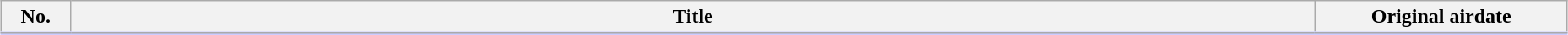<table class="wikitable" style="width:98%; margin:auto; background:#FFF;">
<tr style="border-bottom: 3px solid #CCF;">
<th style="width:3em;">No.</th>
<th>Title</th>
<th style="width:12em;">Original airdate</th>
</tr>
<tr>
</tr>
</table>
